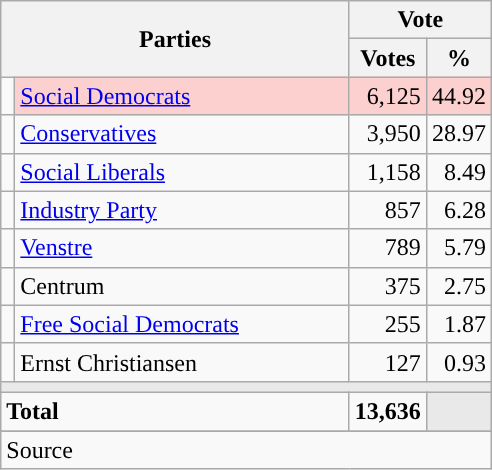<table class="wikitable" style="text-align:right;">
<tr>
<th style="text-align:centre;" rowspan="2" colspan="2" width="225">Parties</th>
<th colspan="3">Vote</th>
</tr>
<tr>
<th width="15">Votes</th>
<th width="15">%</th>
</tr>
<tr>
<td width="2" style="color:inherit;background:"></td>
<td bgcolor=#fbd0ce  align="left"><a href='#'>Social Democrats</a></td>
<td bgcolor=#fbd0ce>6,125</td>
<td bgcolor=#fbd0ce>44.92</td>
</tr>
<tr>
<td width="2" style="color:inherit;background:"></td>
<td align="left"><a href='#'>Conservatives</a></td>
<td>3,950</td>
<td>28.97</td>
</tr>
<tr>
<td width="2" style="color:inherit;background:"></td>
<td align="left"><a href='#'>Social Liberals</a></td>
<td>1,158</td>
<td>8.49</td>
</tr>
<tr>
<td width="2" style="color:inherit;background:"></td>
<td align="left"><a href='#'>Industry Party</a></td>
<td>857</td>
<td>6.28</td>
</tr>
<tr>
<td width="2" style="color:inherit;background:"></td>
<td align="left"><a href='#'>Venstre</a></td>
<td>789</td>
<td>5.79</td>
</tr>
<tr>
<td width="2" style="color:inherit;background:"></td>
<td align="left">Centrum</td>
<td>375</td>
<td>2.75</td>
</tr>
<tr>
<td width="2" style="color:inherit;background:"></td>
<td align="left"><a href='#'>Free Social Democrats</a></td>
<td>255</td>
<td>1.87</td>
</tr>
<tr>
<td width="2" style="color:inherit;background:"></td>
<td align="left">Ernst Christiansen</td>
<td>127</td>
<td>0.93</td>
</tr>
<tr>
<td colspan="7" bgcolor="#E9E9E9"></td>
</tr>
<tr>
<td align="left" colspan="2"><strong>Total</strong></td>
<td><strong>13,636</strong></td>
<td bgcolor="#E9E9E9" colspan="2"></td>
</tr>
<tr>
</tr>
<tr>
<td align="left" colspan="6">Source</td>
</tr>
</table>
